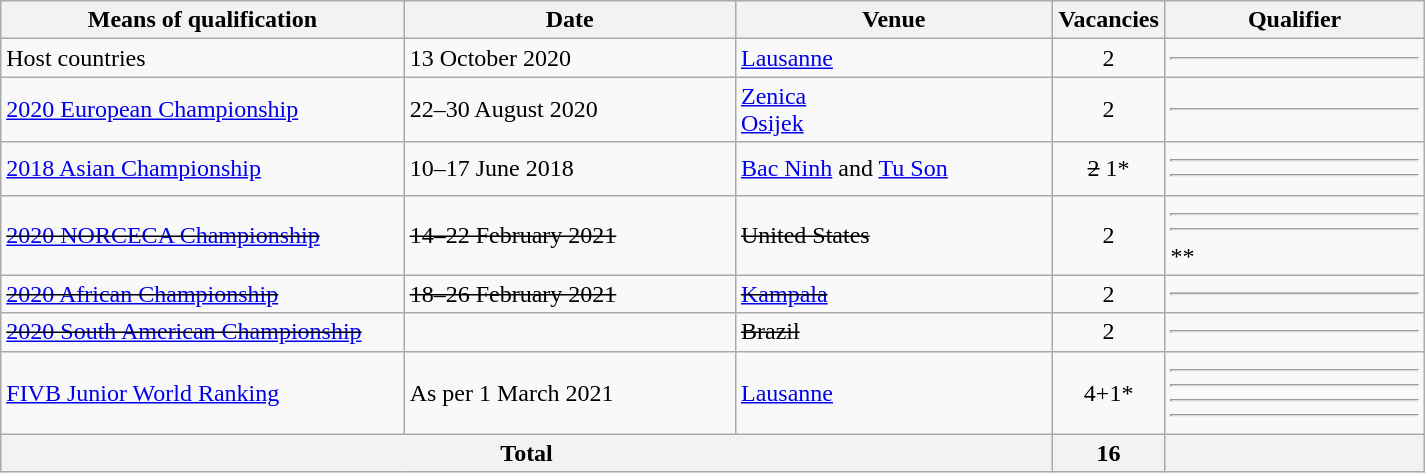<table class="wikitable" width=950>
<tr>
<th width=28%>Means of qualification</th>
<th width=23%>Date</th>
<th width=22%>Venue</th>
<th width=6%>Vacancies</th>
<th width=18%>Qualifier</th>
</tr>
<tr>
<td>Host countries</td>
<td>13 October 2020</td>
<td> <a href='#'>Lausanne</a></td>
<td align="center">2</td>
<td><hr></td>
</tr>
<tr>
<td><a href='#'>2020 European Championship</a></td>
<td>22–30 August 2020</td>
<td> <a href='#'>Zenica</a><br> <a href='#'>Osijek</a></td>
<td align=center>2</td>
<td><hr></td>
</tr>
<tr>
<td><a href='#'>2018 Asian Championship</a></td>
<td>10–17 June 2018</td>
<td> <a href='#'>Bac Ninh</a> and <a href='#'>Tu Son</a></td>
<td align=center><s>2</s> 1*</td>
<td><s></s><hr><s></s><hr></td>
</tr>
<tr>
<td><s><a href='#'>2020 NORCECA Championship</a></s></td>
<td><s>14–22 February 2021</s></td>
<td><s> United States</s></td>
<td align=center>2</td>
<td><hr><s></s><hr>**</td>
</tr>
<tr>
<td><s><a href='#'>2020 African Championship</a></s></td>
<td><s>18–26 February 2021</s></td>
<td><s> <a href='#'>Kampala</a></s></td>
<td align=center>2</td>
<td><hr></td>
</tr>
<tr>
<td><s><a href='#'>2020 South American Championship</a></s></td>
<td></td>
<td><s> Brazil</s></td>
<td align=center>2</td>
<td><hr></td>
</tr>
<tr>
<td><a href='#'>FIVB Junior World Ranking</a></td>
<td>As per 1 March 2021</td>
<td> <a href='#'>Lausanne</a></td>
<td align=center>4+1*</td>
<td><hr><hr><hr><hr></td>
</tr>
<tr>
<th colspan=3>Total</th>
<th align=center>16</th>
<th></th>
</tr>
</table>
